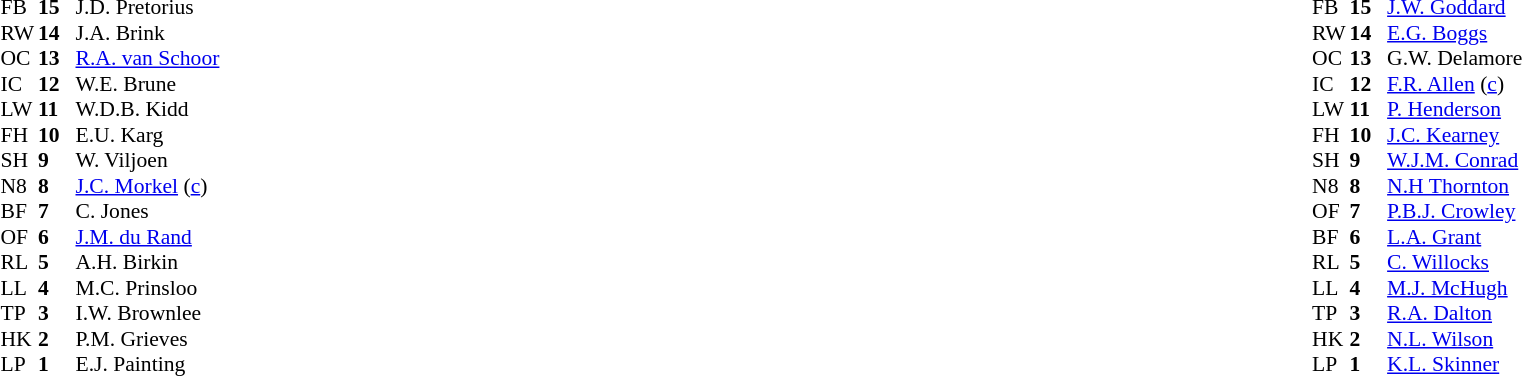<table style="width:100%;">
<tr>
<td style="vertical-align:top; width:50%;"><br><table style="font-size: 90%" cellspacing="0" cellpadding="0">
<tr>
<th width="25"></th>
<th width="25"></th>
</tr>
<tr>
<td>FB</td>
<td><strong>15</strong></td>
<td>J.D. Pretorius</td>
</tr>
<tr>
<td>RW</td>
<td><strong>14</strong></td>
<td>J.A. Brink</td>
</tr>
<tr>
<td>OC</td>
<td><strong>13</strong></td>
<td><a href='#'>R.A. van Schoor</a></td>
</tr>
<tr>
<td>IC</td>
<td><strong>12</strong></td>
<td>W.E. Brune</td>
</tr>
<tr>
<td>LW</td>
<td><strong>11</strong></td>
<td>W.D.B. Kidd</td>
</tr>
<tr>
<td>FH</td>
<td><strong>10</strong></td>
<td>E.U. Karg</td>
</tr>
<tr>
<td>SH</td>
<td><strong>9</strong></td>
<td>W. Viljoen</td>
</tr>
<tr>
<td>N8</td>
<td><strong>8</strong></td>
<td><a href='#'>J.C. Morkel</a> (<a href='#'>c</a>)</td>
</tr>
<tr>
<td>BF</td>
<td><strong>7</strong></td>
<td>C. Jones</td>
</tr>
<tr>
<td>OF</td>
<td><strong>6</strong></td>
<td><a href='#'>J.M. du Rand</a></td>
</tr>
<tr>
<td>RL</td>
<td><strong>5</strong></td>
<td>A.H. Birkin</td>
</tr>
<tr>
<td>LL</td>
<td><strong>4</strong></td>
<td>M.C. Prinsloo</td>
</tr>
<tr>
<td>TP</td>
<td><strong>3</strong></td>
<td>I.W. Brownlee</td>
</tr>
<tr>
<td>HK</td>
<td><strong>2</strong></td>
<td>P.M. Grieves</td>
</tr>
<tr>
<td>LP</td>
<td><strong>1</strong></td>
<td>E.J. Painting</td>
</tr>
</table>
</td>
<td style="vertical-align:top; width:50%;"><br><table cellspacing="0" cellpadding="0" style="font-size:90%; margin:auto;">
<tr>
<th width="25"></th>
<th width="25"></th>
</tr>
<tr>
<td>FB</td>
<td><strong>15</strong></td>
<td><a href='#'>J.W. Goddard</a></td>
</tr>
<tr>
<td>RW</td>
<td><strong>14</strong></td>
<td><a href='#'>E.G. Boggs</a></td>
</tr>
<tr>
<td>OC</td>
<td><strong>13</strong></td>
<td>G.W. Delamore</td>
</tr>
<tr>
<td>IC</td>
<td><strong>12</strong></td>
<td><a href='#'>F.R. Allen</a> (<a href='#'>c</a>)</td>
</tr>
<tr>
<td>LW</td>
<td><strong>11</strong></td>
<td><a href='#'>P. Henderson</a></td>
</tr>
<tr>
<td>FH</td>
<td><strong>10</strong></td>
<td><a href='#'>J.C. Kearney</a></td>
</tr>
<tr>
<td>SH</td>
<td><strong>9</strong></td>
<td><a href='#'>W.J.M. Conrad</a></td>
</tr>
<tr>
<td>N8</td>
<td><strong>8</strong></td>
<td><a href='#'>N.H Thornton</a></td>
</tr>
<tr>
<td>OF</td>
<td><strong>7</strong></td>
<td><a href='#'>P.B.J. Crowley</a></td>
</tr>
<tr>
<td>BF</td>
<td><strong>6</strong></td>
<td><a href='#'>L.A. Grant</a></td>
</tr>
<tr>
<td>RL</td>
<td><strong>5</strong></td>
<td><a href='#'>C. Willocks</a></td>
</tr>
<tr>
<td>LL</td>
<td><strong>4</strong></td>
<td><a href='#'>M.J. McHugh</a></td>
</tr>
<tr>
<td>TP</td>
<td><strong>3</strong></td>
<td><a href='#'>R.A. Dalton</a></td>
</tr>
<tr>
<td>HK</td>
<td><strong>2</strong></td>
<td><a href='#'>N.L. Wilson</a></td>
</tr>
<tr>
<td>LP</td>
<td><strong>1</strong></td>
<td><a href='#'>K.L. Skinner</a></td>
</tr>
</table>
</td>
</tr>
</table>
